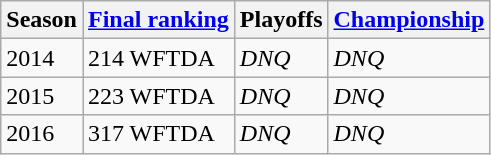<table class="wikitable sortable">
<tr>
<th>Season</th>
<th><a href='#'>Final ranking</a></th>
<th>Playoffs</th>
<th><a href='#'>Championship</a></th>
</tr>
<tr>
<td>2014</td>
<td>214 WFTDA</td>
<td><em>DNQ</em></td>
<td><em>DNQ</em></td>
</tr>
<tr>
<td>2015</td>
<td>223 WFTDA</td>
<td><em>DNQ</em></td>
<td><em>DNQ</em></td>
</tr>
<tr>
<td>2016</td>
<td>317 WFTDA</td>
<td><em>DNQ</em></td>
<td><em>DNQ</em></td>
</tr>
</table>
